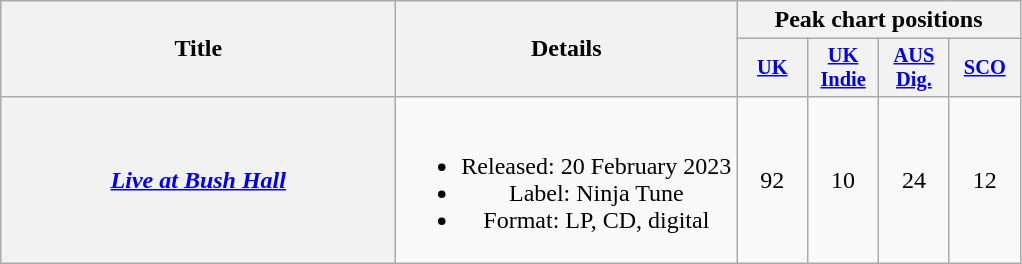<table class="wikitable plainrowheaders" style="text-align:center;">
<tr>
<th scope="col" rowspan="2" style="width:16em;">Title</th>
<th scope="col" rowspan="2">Details</th>
<th colspan="4" scope="col">Peak chart positions</th>
</tr>
<tr>
<th scope="col" style="width:3em;font-size:85%;"><a href='#'>UK</a><br></th>
<th scope="col" style="width:3em;font-size:85%;"><a href='#'>UK<br>Indie</a><br></th>
<th scope="col" style="width:3em;font-size:85%;"><a href='#'>AUS<br>Dig.</a><br></th>
<th scope="col" style="width:3em;font-size:85%;"><a href='#'>SCO</a><br></th>
</tr>
<tr>
<th scope="row"><em><a href='#'>Live at Bush Hall</a></em></th>
<td><br><ul><li>Released: 20 February 2023</li><li>Label: Ninja Tune</li><li>Format: LP, CD, digital</li></ul></td>
<td>92</td>
<td>10</td>
<td>24</td>
<td>12</td>
</tr>
</table>
